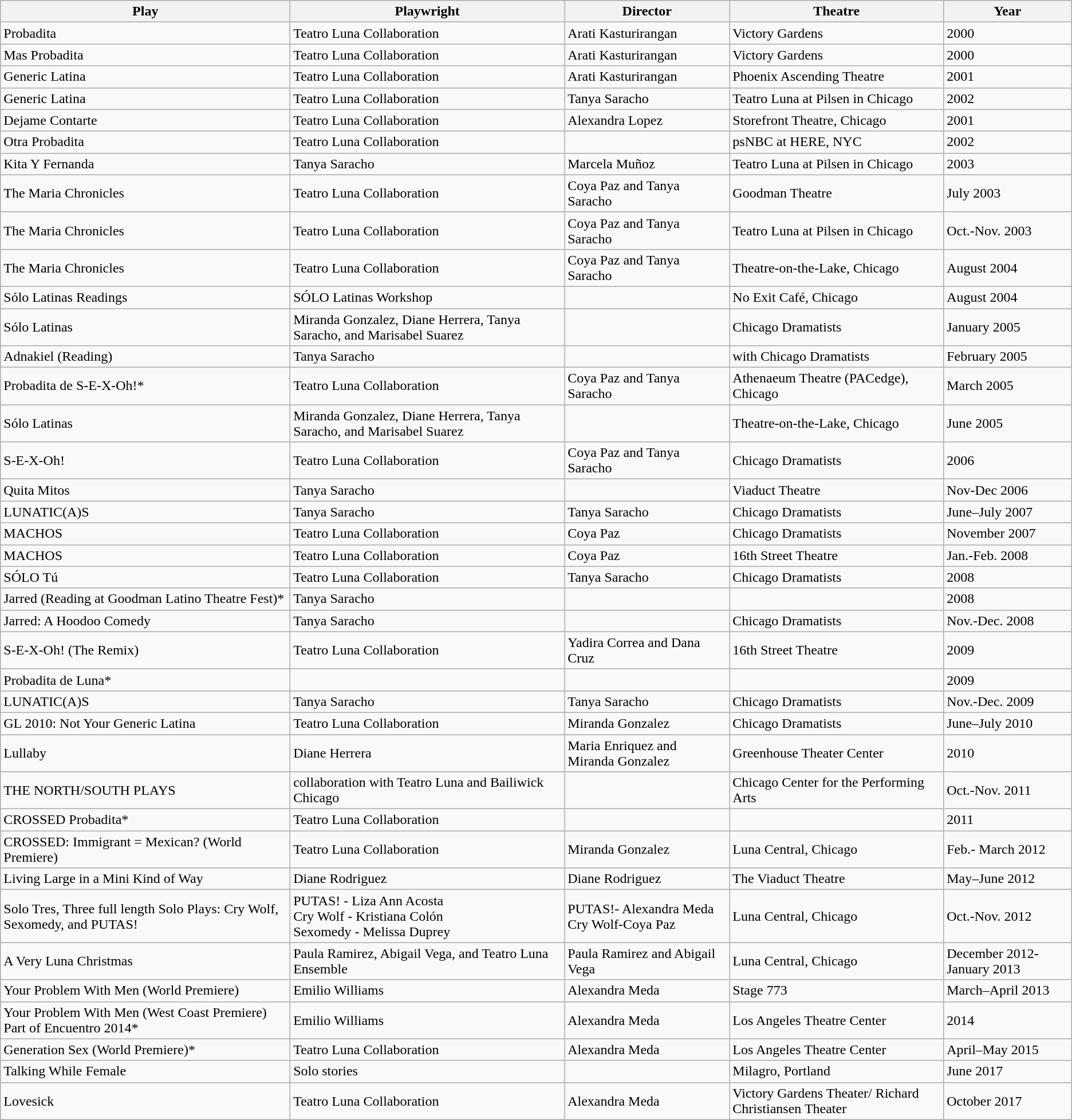<table class="wikitable">
<tr>
<th>Play</th>
<th>Playwright</th>
<th>Director</th>
<th>Theatre</th>
<th>Year</th>
</tr>
<tr>
<td>Probadita</td>
<td>Teatro Luna Collaboration</td>
<td>Arati Kasturirangan</td>
<td>Victory Gardens</td>
<td>2000</td>
</tr>
<tr>
<td>Mas Probadita</td>
<td>Teatro Luna Collaboration</td>
<td>Arati Kasturirangan</td>
<td>Victory Gardens</td>
<td>2000</td>
</tr>
<tr>
<td>Generic Latina</td>
<td>Teatro Luna Collaboration</td>
<td>Arati Kasturirangan</td>
<td>Phoenix Ascending Theatre</td>
<td>2001</td>
</tr>
<tr>
<td>Generic Latina</td>
<td>Teatro Luna Collaboration</td>
<td>Tanya Saracho</td>
<td>Teatro Luna at Pilsen in Chicago</td>
<td>2002</td>
</tr>
<tr>
<td>Dejame Contarte</td>
<td>Teatro Luna Collaboration</td>
<td>Alexandra Lopez</td>
<td>Storefront Theatre, Chicago</td>
<td>2001</td>
</tr>
<tr>
<td>Otra Probadita</td>
<td>Teatro Luna Collaboration</td>
<td></td>
<td>psNBC at HERE, NYC</td>
<td>2002</td>
</tr>
<tr>
<td>Kita Y Fernanda</td>
<td>Tanya Saracho</td>
<td>Marcela Muñoz</td>
<td>Teatro Luna at Pilsen in Chicago</td>
<td>2003</td>
</tr>
<tr>
<td>The Maria Chronicles</td>
<td>Teatro Luna Collaboration</td>
<td>Coya Paz and Tanya Saracho</td>
<td>Goodman Theatre</td>
<td>July 2003</td>
</tr>
<tr>
<td>The Maria Chronicles</td>
<td>Teatro Luna Collaboration</td>
<td>Coya Paz and Tanya Saracho</td>
<td>Teatro Luna at Pilsen in Chicago</td>
<td>Oct.-Nov. 2003</td>
</tr>
<tr>
<td>The Maria Chronicles</td>
<td>Teatro Luna Collaboration</td>
<td>Coya Paz and Tanya Saracho</td>
<td>Theatre-on-the-Lake, Chicago</td>
<td>August 2004</td>
</tr>
<tr>
<td>Sólo Latinas Readings</td>
<td>SÓLO Latinas Workshop</td>
<td></td>
<td>No Exit Café, Chicago</td>
<td>August 2004</td>
</tr>
<tr>
<td>Sólo Latinas</td>
<td>Miranda Gonzalez, Diane Herrera, Tanya Saracho, and Marisabel Suarez</td>
<td></td>
<td>Chicago Dramatists</td>
<td>January 2005</td>
</tr>
<tr>
<td>Adnakiel (Reading)</td>
<td>Tanya Saracho</td>
<td></td>
<td>with Chicago Dramatists</td>
<td>February 2005</td>
</tr>
<tr>
<td>Probadita de S-E-X-Oh!*</td>
<td>Teatro Luna Collaboration</td>
<td>Coya Paz and Tanya Saracho</td>
<td>Athenaeum Theatre (PACedge), Chicago</td>
<td>March 2005</td>
</tr>
<tr>
<td>Sólo Latinas</td>
<td>Miranda Gonzalez, Diane Herrera, Tanya Saracho, and Marisabel Suarez</td>
<td></td>
<td>Theatre-on-the-Lake, Chicago</td>
<td>June 2005</td>
</tr>
<tr>
<td>S-E-X-Oh!</td>
<td>Teatro Luna Collaboration</td>
<td>Coya Paz and Tanya Saracho</td>
<td>Chicago Dramatists</td>
<td>2006</td>
</tr>
<tr>
<td>Quita Mitos</td>
<td>Tanya Saracho</td>
<td></td>
<td>Viaduct Theatre</td>
<td>Nov-Dec 2006</td>
</tr>
<tr>
<td>LUNATIC(A)S</td>
<td>Tanya Saracho</td>
<td>Tanya Saracho</td>
<td>Chicago Dramatists</td>
<td>June–July 2007</td>
</tr>
<tr>
<td>MACHOS</td>
<td>Teatro Luna Collaboration</td>
<td>Coya Paz</td>
<td>Chicago Dramatists</td>
<td>November 2007</td>
</tr>
<tr>
<td>MACHOS</td>
<td>Teatro Luna Collaboration</td>
<td>Coya Paz</td>
<td>16th Street Theatre</td>
<td>Jan.-Feb. 2008</td>
</tr>
<tr>
<td>SÓLO Tú</td>
<td>Teatro Luna Collaboration</td>
<td>Tanya Saracho</td>
<td>Chicago Dramatists</td>
<td>2008</td>
</tr>
<tr>
<td>Jarred (Reading at Goodman Latino Theatre Fest)*</td>
<td>Tanya Saracho</td>
<td></td>
<td></td>
<td>2008</td>
</tr>
<tr>
<td>Jarred: A Hoodoo Comedy</td>
<td>Tanya Saracho</td>
<td></td>
<td>Chicago Dramatists</td>
<td>Nov.-Dec. 2008</td>
</tr>
<tr>
<td>S-E-X-Oh! (The Remix)</td>
<td>Teatro Luna Collaboration</td>
<td>Yadira Correa and Dana Cruz</td>
<td>16th Street Theatre</td>
<td>2009</td>
</tr>
<tr>
<td>Probadita de Luna*</td>
<td></td>
<td></td>
<td></td>
<td>2009</td>
</tr>
<tr>
<td>LUNATIC(A)S</td>
<td>Tanya Saracho</td>
<td>Tanya Saracho</td>
<td>Chicago Dramatists</td>
<td>Nov.-Dec. 2009</td>
</tr>
<tr>
<td>GL 2010: Not Your Generic Latina</td>
<td>Teatro Luna Collaboration</td>
<td>Miranda Gonzalez</td>
<td>Chicago Dramatists</td>
<td>June–July 2010</td>
</tr>
<tr>
<td>Lullaby</td>
<td>Diane Herrera</td>
<td>Maria Enriquez and Miranda Gonzalez</td>
<td>Greenhouse Theater Center</td>
<td>2010</td>
</tr>
<tr>
<td>THE NORTH/SOUTH PLAYS</td>
<td>collaboration with Teatro Luna and Bailiwick Chicago</td>
<td></td>
<td>Chicago Center for the Performing Arts</td>
<td>Oct.-Nov. 2011</td>
</tr>
<tr>
<td>CROSSED Probadita*</td>
<td>Teatro Luna Collaboration</td>
<td></td>
<td></td>
<td>2011</td>
</tr>
<tr>
<td>CROSSED: Immigrant = Mexican? (World Premiere)</td>
<td>Teatro Luna Collaboration</td>
<td>Miranda Gonzalez</td>
<td>Luna Central, Chicago</td>
<td>Feb.- March 2012</td>
</tr>
<tr>
<td>Living Large in a Mini Kind of Way</td>
<td>Diane Rodriguez</td>
<td>Diane Rodriguez</td>
<td>The Viaduct Theatre</td>
<td>May–June 2012</td>
</tr>
<tr>
<td>Solo Tres, Three full length Solo Plays: Cry Wolf, Sexomedy, and PUTAS!</td>
<td>PUTAS! - Liza Ann Acosta<br>Cry Wolf - Kristiana Colón<br>Sexomedy - Melissa Duprey</td>
<td>PUTAS!- Alexandra Meda<br>Cry Wolf-Coya Paz</td>
<td>Luna Central, Chicago</td>
<td>Oct.-Nov. 2012</td>
</tr>
<tr>
<td>A Very Luna Christmas</td>
<td>Paula Ramirez, Abigail Vega, and Teatro Luna Ensemble</td>
<td>Paula Ramirez and Abigail Vega</td>
<td>Luna Central, Chicago</td>
<td>December 2012-January 2013</td>
</tr>
<tr>
<td>Your Problem With Men (World Premiere)</td>
<td>Emilio Williams</td>
<td>Alexandra Meda</td>
<td>Stage 773</td>
<td>March–April 2013</td>
</tr>
<tr>
<td>Your Problem With Men (West Coast Premiere)<br>Part of Encuentro 2014*</td>
<td>Emilio Williams</td>
<td>Alexandra Meda</td>
<td>Los Angeles Theatre Center</td>
<td>2014</td>
</tr>
<tr>
<td>Generation Sex (World Premiere)*</td>
<td>Teatro Luna Collaboration</td>
<td>Alexandra Meda</td>
<td>Los Angeles Theatre Center</td>
<td>April–May 2015</td>
</tr>
<tr>
<td>Talking While Female</td>
<td>Solo stories</td>
<td></td>
<td>Milagro, Portland</td>
<td>June 2017</td>
</tr>
<tr>
<td>Lovesick</td>
<td>Teatro Luna Collaboration</td>
<td>Alexandra Meda</td>
<td>Victory Gardens Theater/ Richard Christiansen Theater</td>
<td>October 2017</td>
</tr>
</table>
